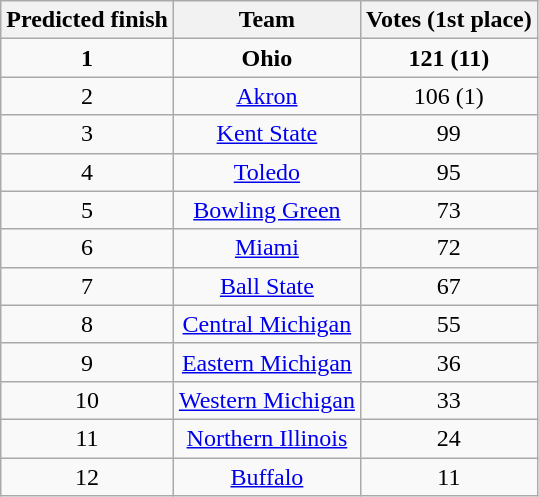<table class="wikitable" border="1">
<tr align=center>
<th style= >Predicted finish</th>
<th style= >Team</th>
<th style= >Votes (1st place)</th>
</tr>
<tr align="center">
<td><strong>1</strong></td>
<td><strong>Ohio</strong></td>
<td><strong>121 (11)</strong></td>
</tr>
<tr align="center">
<td>2</td>
<td><a href='#'>Akron</a></td>
<td>106 (1)</td>
</tr>
<tr align="center">
<td>3</td>
<td><a href='#'>Kent State</a></td>
<td>99</td>
</tr>
<tr align="center">
<td>4</td>
<td><a href='#'>Toledo</a></td>
<td>95</td>
</tr>
<tr align="center">
<td>5</td>
<td><a href='#'>Bowling Green</a></td>
<td>73</td>
</tr>
<tr align="center">
<td>6</td>
<td><a href='#'>Miami</a></td>
<td>72</td>
</tr>
<tr align="center">
<td>7</td>
<td><a href='#'>Ball State</a></td>
<td>67</td>
</tr>
<tr align="center">
<td>8</td>
<td><a href='#'>Central Michigan</a></td>
<td>55</td>
</tr>
<tr align="center">
<td>9</td>
<td><a href='#'>Eastern Michigan</a></td>
<td>36</td>
</tr>
<tr align="center">
<td>10</td>
<td><a href='#'>Western Michigan</a></td>
<td>33</td>
</tr>
<tr align="center">
<td>11</td>
<td><a href='#'>Northern Illinois</a></td>
<td>24</td>
</tr>
<tr align="center">
<td>12</td>
<td><a href='#'>Buffalo</a></td>
<td>11</td>
</tr>
</table>
